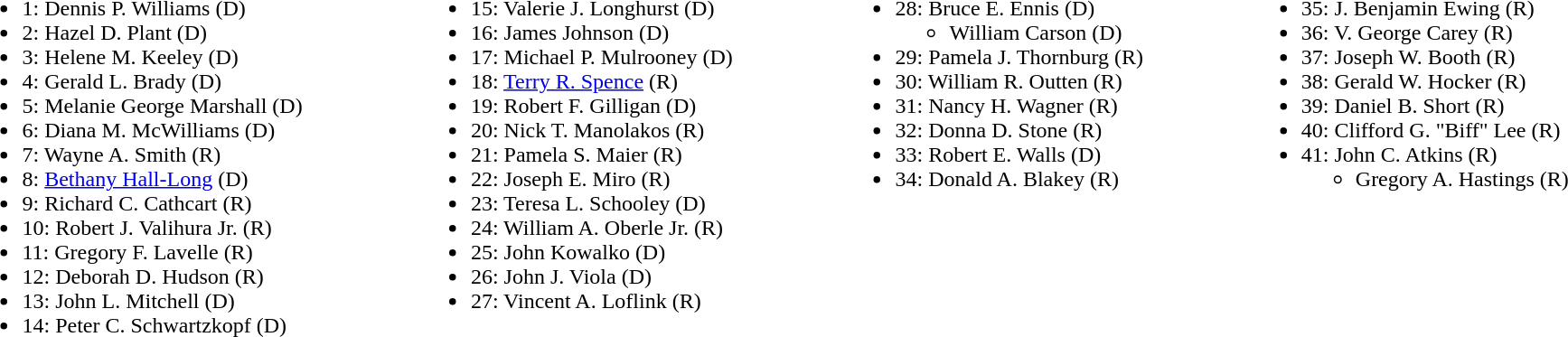<table width=100%>
<tr valign=top>
<td><br><ul><li>1: Dennis P. Williams (D)</li><li>2: Hazel D. Plant (D)</li><li>3: Helene M. Keeley (D)</li><li>4: Gerald L. Brady (D)</li><li>5: Melanie George Marshall (D)</li><li>6: Diana M. McWilliams (D)</li><li>7: Wayne A. Smith (R)</li><li>8: <a href='#'>Bethany Hall-Long</a> (D)</li><li>9: Richard C. Cathcart (R)</li><li>10: Robert J. Valihura Jr. (R)</li><li>11: Gregory F. Lavelle (R)</li><li>12: Deborah D. Hudson (R)</li><li>13: John L. Mitchell (D)</li><li>14: Peter C. Schwartzkopf (D)</li></ul></td>
<td><br><ul><li>15: Valerie J. Longhurst (D)</li><li>16: James Johnson (D)</li><li>17: Michael P. Mulrooney (D)</li><li>18: <a href='#'>Terry R. Spence</a> (R)</li><li>19: Robert F. Gilligan (D)</li><li>20: Nick T. Manolakos (R)</li><li>21: Pamela S. Maier (R)</li><li>22: Joseph E. Miro (R)</li><li>23: Teresa L. Schooley (D)</li><li>24: William A. Oberle Jr. (R)</li><li>25: John Kowalko (D)</li><li>26: John J. Viola (D)</li><li>27: Vincent A. Loflink (R)</li></ul></td>
<td><br><ul><li>28: Bruce E. Ennis (D)<ul><li>William Carson  (D)</li></ul></li><li>29: Pamela J. Thornburg (R)</li><li>30: William R. Outten (R)</li><li>31: Nancy H. Wagner (R)</li><li>32: Donna D. Stone (R)</li><li>33: Robert E. Walls  (D)</li><li>34: Donald A. Blakey (R)</li></ul></td>
<td><br><ul><li>35: J. Benjamin Ewing (R)</li><li>36: V. George Carey (R)</li><li>37: Joseph W. Booth (R)</li><li>38: Gerald W. Hocker (R)</li><li>39: Daniel B. Short (R)</li><li>40: Clifford G. "Biff" Lee (R)</li><li>41: John C. Atkins (R)<ul><li>Gregory A. Hastings (R)</li></ul></li></ul></td>
</tr>
</table>
